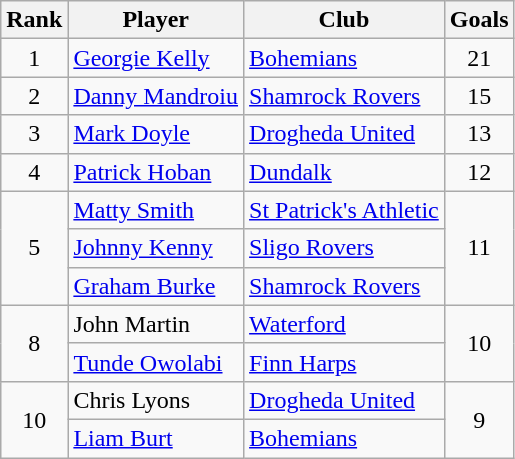<table class="wikitable" style="text-align:center">
<tr>
<th>Rank</th>
<th>Player</th>
<th>Club</th>
<th>Goals</th>
</tr>
<tr>
<td rowspan=1>1</td>
<td align="left"> <a href='#'>Georgie Kelly</a></td>
<td align="left"><a href='#'>Bohemians</a></td>
<td rowspan=1>21</td>
</tr>
<tr>
<td rowspan=1>2</td>
<td align="left"> <a href='#'>Danny Mandroiu</a></td>
<td align="left"><a href='#'>Shamrock Rovers</a></td>
<td rowspan=1>15</td>
</tr>
<tr>
<td rowspan=1>3</td>
<td align="left"> <a href='#'>Mark Doyle</a></td>
<td align="left"><a href='#'>Drogheda United</a></td>
<td rowspan=1>13</td>
</tr>
<tr>
<td rowspan=1>4</td>
<td align="left"> <a href='#'>Patrick Hoban</a></td>
<td align="left"><a href='#'>Dundalk</a></td>
<td rowspan=1>12</td>
</tr>
<tr>
<td rowspan=3>5</td>
<td align="left"> <a href='#'>Matty Smith</a></td>
<td align="left"><a href='#'>St Patrick's Athletic</a></td>
<td rowspan=3>11</td>
</tr>
<tr>
<td align="left"> <a href='#'>Johnny Kenny</a></td>
<td align="left"><a href='#'>Sligo Rovers</a></td>
</tr>
<tr>
<td align="left"> <a href='#'>Graham Burke</a></td>
<td align="left"><a href='#'>Shamrock Rovers</a></td>
</tr>
<tr>
<td rowspan=2>8</td>
<td align="left"> John Martin</td>
<td align="left"><a href='#'>Waterford</a></td>
<td rowspan=2>10</td>
</tr>
<tr>
<td align="left"> <a href='#'>Tunde Owolabi</a></td>
<td align="left"><a href='#'>Finn Harps</a></td>
</tr>
<tr>
<td rowspan=2>10</td>
<td align="left"> Chris Lyons</td>
<td align="left"><a href='#'>Drogheda United</a></td>
<td rowspan=2>9</td>
</tr>
<tr>
<td align="left"> <a href='#'>Liam Burt</a></td>
<td align="left"><a href='#'>Bohemians</a></td>
</tr>
</table>
